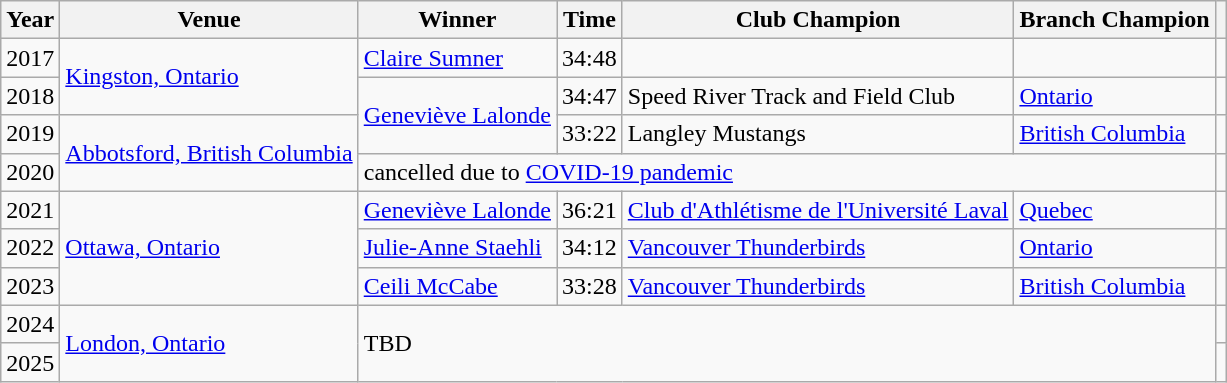<table class="wikitable">
<tr>
<th>Year</th>
<th>Venue</th>
<th>Winner</th>
<th>Time</th>
<th>Club Champion</th>
<th>Branch Champion</th>
<th></th>
</tr>
<tr>
<td>2017</td>
<td rowspan="2"><a href='#'>Kingston, Ontario</a></td>
<td><a href='#'>Claire Sumner</a> </td>
<td>34:48</td>
<td></td>
<td></td>
<td></td>
</tr>
<tr>
<td>2018</td>
<td rowspan="2"><a href='#'>Geneviève Lalonde</a> </td>
<td>34:47</td>
<td>Speed River Track and Field Club </td>
<td><a href='#'>Ontario</a> </td>
<td></td>
</tr>
<tr>
<td>2019</td>
<td rowspan="2"><a href='#'>Abbotsford, British Columbia</a></td>
<td>33:22</td>
<td>Langley Mustangs </td>
<td><a href='#'>British Columbia</a> </td>
<td></td>
</tr>
<tr>
<td>2020</td>
<td colspan="4">cancelled due to <a href='#'>COVID-19 pandemic</a></td>
<td></td>
</tr>
<tr>
<td>2021</td>
<td rowspan="3"><a href='#'>Ottawa, Ontario</a></td>
<td><a href='#'>Geneviève Lalonde</a> </td>
<td>36:21</td>
<td><a href='#'>Club d'Athlétisme de l'Université Laval</a> </td>
<td><a href='#'>Quebec</a> </td>
<td></td>
</tr>
<tr>
<td>2022</td>
<td><a href='#'>Julie-Anne Staehli</a> </td>
<td>34:12</td>
<td><a href='#'>Vancouver Thunderbirds</a> </td>
<td><a href='#'>Ontario</a> </td>
<td></td>
</tr>
<tr>
<td>2023</td>
<td><a href='#'>Ceili McCabe</a> </td>
<td>33:28</td>
<td><a href='#'>Vancouver Thunderbirds</a> </td>
<td><a href='#'>British Columbia</a> </td>
<td></td>
</tr>
<tr>
<td>2024</td>
<td rowspan="2"><a href='#'>London, Ontario</a></td>
<td colspan="4" rowspan="2">TBD</td>
<td></td>
</tr>
<tr>
<td>2025</td>
<td></td>
</tr>
</table>
